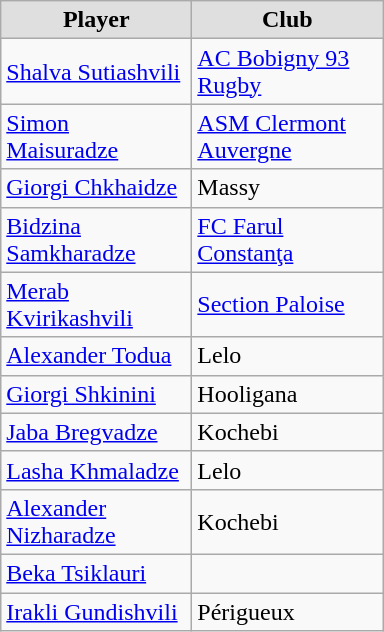<table class="wikitable">
<tr align="center" bgcolor="#dfdfdf">
<td width="120"><strong>Player</strong></td>
<td width="120"><strong>Club</strong></td>
</tr>
<tr align="left">
<td><a href='#'>Shalva Sutiashvili</a></td>
<td> <a href='#'>AC Bobigny 93 Rugby</a></td>
</tr>
<tr align="left">
<td><a href='#'>Simon Maisuradze</a></td>
<td> <a href='#'>ASM Clermont Auvergne</a></td>
</tr>
<tr align="left">
<td><a href='#'>Giorgi Chkhaidze</a></td>
<td> Massy</td>
</tr>
<tr align="left">
<td><a href='#'>Bidzina Samkharadze</a></td>
<td> <a href='#'>FC Farul Constanţa</a></td>
</tr>
<tr align="left">
<td><a href='#'>Merab Kvirikashvili</a></td>
<td> <a href='#'>Section Paloise</a></td>
</tr>
<tr align="left">
<td><a href='#'>Alexander Todua</a></td>
<td> Lelo</td>
</tr>
<tr align="left">
<td><a href='#'>Giorgi Shkinini</a></td>
<td> Hooligana</td>
</tr>
<tr align="left">
<td><a href='#'>Jaba Bregvadze</a></td>
<td> Kochebi</td>
</tr>
<tr align="left">
<td><a href='#'>Lasha Khmaladze</a></td>
<td> Lelo</td>
</tr>
<tr align="left">
<td><a href='#'>Alexander Nizharadze</a></td>
<td> Kochebi</td>
</tr>
<tr align="left">
<td><a href='#'>Beka Tsiklauri</a></td>
<td></td>
</tr>
<tr align="left">
<td><a href='#'>Irakli Gundishvili</a></td>
<td> Périgueux</td>
</tr>
</table>
